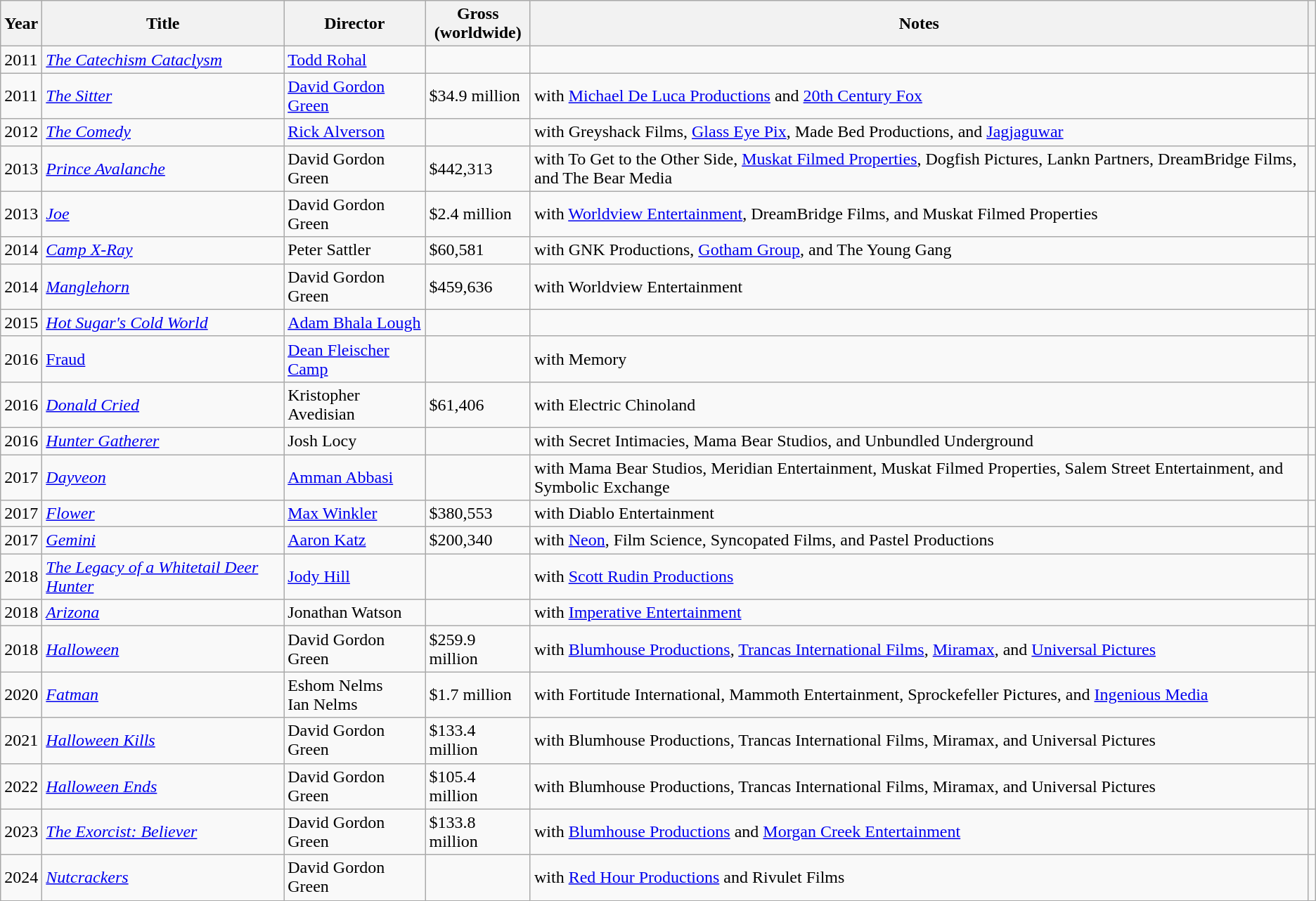<table class="wikitable sortable">
<tr>
<th>Year</th>
<th>Title</th>
<th>Director</th>
<th>Gross<br>(worldwide)</th>
<th class="unsortable">Notes</th>
<th class="unsortable"></th>
</tr>
<tr>
<td>2011</td>
<td><em><a href='#'>The Catechism Cataclysm</a></em></td>
<td><a href='#'>Todd Rohal</a></td>
<td></td>
<td></td>
<td></td>
</tr>
<tr>
<td>2011</td>
<td><em><a href='#'>The Sitter</a></em></td>
<td><a href='#'>David Gordon Green</a></td>
<td>$34.9 million</td>
<td>with <a href='#'>Michael De Luca Productions</a> and <a href='#'>20th Century Fox</a></td>
<td></td>
</tr>
<tr>
<td>2012</td>
<td><em><a href='#'>The Comedy</a></em></td>
<td><a href='#'>Rick Alverson</a></td>
<td></td>
<td>with Greyshack Films, <a href='#'>Glass Eye Pix</a>, Made Bed Productions, and <a href='#'>Jagjaguwar</a></td>
<td></td>
</tr>
<tr>
<td>2013</td>
<td><em><a href='#'>Prince Avalanche</a></em></td>
<td>David Gordon Green</td>
<td>$442,313</td>
<td>with To Get to the Other Side, <a href='#'>Muskat Filmed Properties</a>, Dogfish Pictures, Lankn Partners, DreamBridge Films, and The Bear Media</td>
<td></td>
</tr>
<tr>
<td>2013</td>
<td><em><a href='#'>Joe</a></em></td>
<td>David Gordon Green</td>
<td>$2.4 million</td>
<td>with <a href='#'>Worldview Entertainment</a>, DreamBridge Films, and Muskat Filmed Properties</td>
<td></td>
</tr>
<tr>
<td>2014</td>
<td><em><a href='#'>Camp X-Ray</a></em></td>
<td>Peter Sattler</td>
<td>$60,581</td>
<td>with GNK Productions, <a href='#'>Gotham Group</a>, and The Young Gang</td>
<td></td>
</tr>
<tr>
<td>2014</td>
<td><em><a href='#'>Manglehorn</a></em></td>
<td>David Gordon Green</td>
<td>$459,636</td>
<td>with Worldview Entertainment</td>
<td></td>
</tr>
<tr>
<td>2015</td>
<td><em><a href='#'>Hot Sugar's Cold World</a></em></td>
<td><a href='#'>Adam Bhala Lough</a></td>
<td></td>
<td></td>
<td></td>
</tr>
<tr>
<td>2016</td>
<td><a href='#'>Fraud</a></td>
<td><a href='#'>Dean Fleischer Camp</a></td>
<td></td>
<td>with Memory</td>
<td></td>
</tr>
<tr>
<td>2016</td>
<td><em><a href='#'>Donald Cried</a></em></td>
<td>Kristopher Avedisian</td>
<td>$61,406</td>
<td>with Electric Chinoland</td>
<td></td>
</tr>
<tr>
<td>2016</td>
<td><em><a href='#'>Hunter Gatherer</a></em></td>
<td>Josh Locy</td>
<td></td>
<td>with Secret Intimacies, Mama Bear Studios, and Unbundled Underground</td>
<td></td>
</tr>
<tr>
<td>2017</td>
<td><em><a href='#'>Dayveon</a></em></td>
<td><a href='#'>Amman Abbasi</a></td>
<td></td>
<td>with Mama Bear Studios, Meridian Entertainment, Muskat Filmed Properties, Salem Street Entertainment, and Symbolic Exchange</td>
<td></td>
</tr>
<tr>
<td>2017</td>
<td><em><a href='#'>Flower</a></em></td>
<td><a href='#'>Max Winkler</a></td>
<td>$380,553</td>
<td>with Diablo Entertainment</td>
<td></td>
</tr>
<tr>
<td>2017</td>
<td><em><a href='#'>Gemini</a></em></td>
<td><a href='#'>Aaron Katz</a></td>
<td>$200,340</td>
<td>with <a href='#'>Neon</a>, Film Science, Syncopated Films, and Pastel Productions</td>
<td></td>
</tr>
<tr>
<td>2018</td>
<td><em><a href='#'>The Legacy of a Whitetail Deer Hunter</a></em></td>
<td><a href='#'>Jody Hill</a></td>
<td></td>
<td>with <a href='#'>Scott Rudin Productions</a></td>
<td></td>
</tr>
<tr>
<td>2018</td>
<td><em><a href='#'>Arizona</a></em></td>
<td>Jonathan Watson</td>
<td></td>
<td>with <a href='#'>Imperative Entertainment</a></td>
<td></td>
</tr>
<tr>
<td>2018</td>
<td><em><a href='#'>Halloween</a></em></td>
<td>David Gordon Green</td>
<td>$259.9 million</td>
<td>with <a href='#'>Blumhouse Productions</a>, <a href='#'>Trancas International Films</a>, <a href='#'>Miramax</a>, and <a href='#'>Universal Pictures</a></td>
<td></td>
</tr>
<tr>
<td>2020</td>
<td><em><a href='#'>Fatman</a></em></td>
<td>Eshom Nelms<br>Ian Nelms</td>
<td>$1.7 million</td>
<td>with Fortitude International, Mammoth Entertainment, Sprockefeller Pictures, and <a href='#'>Ingenious Media</a></td>
<td></td>
</tr>
<tr>
<td>2021</td>
<td><em><a href='#'>Halloween Kills</a></em></td>
<td>David Gordon Green</td>
<td>$133.4 million</td>
<td>with Blumhouse Productions, Trancas International Films, Miramax, and Universal Pictures</td>
<td></td>
</tr>
<tr>
<td>2022</td>
<td><em><a href='#'>Halloween Ends</a></em></td>
<td>David Gordon Green</td>
<td>$105.4 million</td>
<td>with Blumhouse Productions, Trancas International Films, Miramax, and Universal Pictures</td>
<td></td>
</tr>
<tr>
<td>2023</td>
<td><em><a href='#'>The Exorcist: Believer</a></em></td>
<td>David Gordon Green</td>
<td>$133.8 million</td>
<td>with <a href='#'>Blumhouse Productions</a> and <a href='#'>Morgan Creek Entertainment</a></td>
<td></td>
</tr>
<tr>
<td>2024</td>
<td><em><a href='#'>Nutcrackers</a></em></td>
<td>David Gordon Green</td>
<td></td>
<td>with <a href='#'>Red Hour Productions</a> and Rivulet Films</td>
<td></td>
</tr>
</table>
